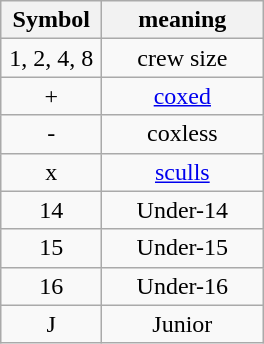<table class="wikitable" style="text-align:center">
<tr>
<th width=60>Symbol</th>
<th width=100>meaning</th>
</tr>
<tr>
<td>1, 2, 4, 8</td>
<td>crew size</td>
</tr>
<tr>
<td>+</td>
<td><a href='#'>coxed</a></td>
</tr>
<tr>
<td>-</td>
<td>coxless</td>
</tr>
<tr>
<td>x</td>
<td><a href='#'>sculls</a></td>
</tr>
<tr>
<td>14</td>
<td>Under-14</td>
</tr>
<tr>
<td>15</td>
<td>Under-15</td>
</tr>
<tr>
<td>16</td>
<td>Under-16</td>
</tr>
<tr>
<td>J</td>
<td>Junior</td>
</tr>
</table>
